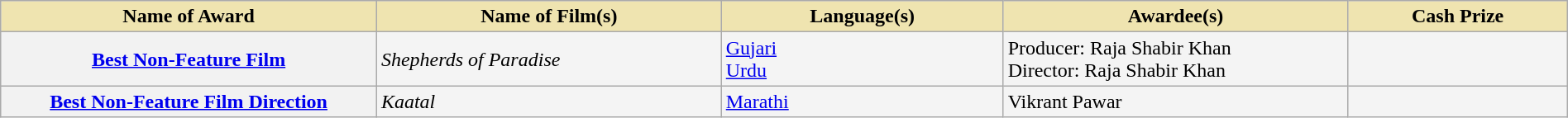<table class="wikitable plainrowheaders" style="width:100%;background-color:#F4F4F4;">
<tr>
<th scope="col" style="background-color:#EFE4B0;width:24%;">Name of Award</th>
<th scope="col" style="background-color:#EFE4B0;width:22%;">Name of Film(s)</th>
<th scope="col" style="background-color:#EFE4B0;width:18%;">Language(s)</th>
<th scope="col" style="background-color:#EFE4B0;width:22%;">Awardee(s)</th>
<th scope="col" style="background-color:#EFE4B0;width:14%;">Cash Prize</th>
</tr>
<tr>
<th scope="row"><a href='#'>Best Non-Feature Film</a></th>
<td><em>Shepherds of Paradise</em></td>
<td><a href='#'>Gujari</a><br><a href='#'>Urdu</a></td>
<td>Producer: Raja Shabir Khan<br>Director: Raja Shabir Khan</td>
<td></td>
</tr>
<tr>
<th scope="row"><a href='#'>Best Non-Feature Film Direction</a></th>
<td><em>Kaatal</em></td>
<td><a href='#'>Marathi</a></td>
<td>Vikrant Pawar</td>
<td></td>
</tr>
</table>
